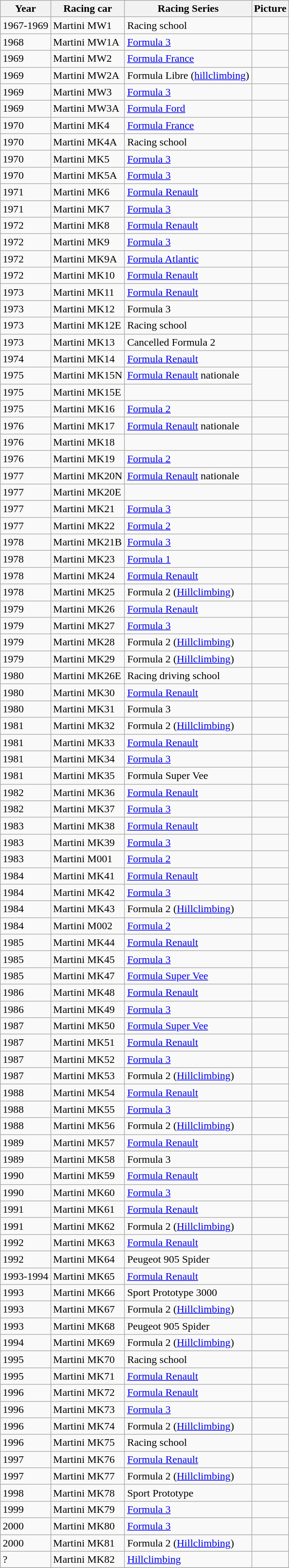<table class="wikitable">
<tr>
<th>Year</th>
<th>Racing car</th>
<th>Racing Series</th>
<th>Picture</th>
</tr>
<tr>
<td>1967-1969</td>
<td>Martini MW1</td>
<td>Racing school</td>
<td></td>
</tr>
<tr>
<td>1968</td>
<td>Martini MW1A</td>
<td><a href='#'>Formula 3</a></td>
<td></td>
</tr>
<tr>
<td>1969</td>
<td>Martini MW2</td>
<td><a href='#'>Formula France</a></td>
<td></td>
</tr>
<tr>
<td>1969</td>
<td>Martini MW2A</td>
<td>Formula Libre (<a href='#'>hillclimbing</a>)</td>
<td></td>
</tr>
<tr>
<td>1969</td>
<td>Martini MW3</td>
<td><a href='#'>Formula 3</a></td>
<td></td>
</tr>
<tr>
<td>1969</td>
<td>Martini MW3A</td>
<td><a href='#'>Formula Ford</a></td>
<td></td>
</tr>
<tr>
<td>1970</td>
<td>Martini MK4</td>
<td><a href='#'>Formula France</a></td>
<td></td>
</tr>
<tr>
<td>1970</td>
<td>Martini MK4A</td>
<td>Racing school</td>
<td></td>
</tr>
<tr>
<td>1970</td>
<td>Martini MK5</td>
<td><a href='#'>Formula 3</a></td>
<td></td>
</tr>
<tr>
<td>1970</td>
<td>Martini MK5A</td>
<td><a href='#'>Formula 3</a></td>
<td></td>
</tr>
<tr>
<td>1971</td>
<td>Martini MK6</td>
<td><a href='#'>Formula Renault</a></td>
<td></td>
</tr>
<tr>
<td>1971</td>
<td>Martini MK7</td>
<td><a href='#'>Formula 3</a></td>
<td></td>
</tr>
<tr>
<td>1972</td>
<td>Martini MK8</td>
<td><a href='#'>Formula Renault</a></td>
<td></td>
</tr>
<tr>
<td>1972</td>
<td>Martini MK9</td>
<td><a href='#'>Formula 3</a></td>
<td></td>
</tr>
<tr>
<td>1972</td>
<td>Martini MK9A</td>
<td><a href='#'>Formula Atlantic</a></td>
<td></td>
</tr>
<tr>
<td>1972</td>
<td>Martini MK10</td>
<td><a href='#'>Formula Renault</a></td>
<td></td>
</tr>
<tr>
<td>1973</td>
<td>Martini MK11</td>
<td><a href='#'>Formula Renault</a></td>
<td></td>
</tr>
<tr>
<td>1973</td>
<td>Martini MK12</td>
<td>Formula 3</td>
<td></td>
</tr>
<tr>
<td>1973</td>
<td>Martini MK12E</td>
<td>Racing school</td>
<td></td>
</tr>
<tr>
<td>1973</td>
<td>Martini MK13</td>
<td>Cancelled Formula 2</td>
<td></td>
</tr>
<tr>
<td>1974</td>
<td>Martini MK14</td>
<td><a href='#'>Formula Renault</a></td>
<td></td>
</tr>
<tr>
<td>1975</td>
<td>Martini MK15N</td>
<td><a href='#'>Formula Renault</a> nationale</td>
<td rowspan="2"></td>
</tr>
<tr>
<td>1975</td>
<td>Martini MK15E</td>
<td></td>
</tr>
<tr>
<td>1975</td>
<td>Martini MK16</td>
<td><a href='#'>Formula 2</a></td>
<td></td>
</tr>
<tr>
<td>1976</td>
<td>Martini MK17</td>
<td><a href='#'>Formula Renault</a> nationale</td>
<td></td>
</tr>
<tr>
<td>1976</td>
<td>Martini MK18</td>
<td></td>
<td></td>
</tr>
<tr>
<td>1976</td>
<td>Martini MK19</td>
<td><a href='#'>Formula 2</a></td>
<td></td>
</tr>
<tr>
<td>1977</td>
<td>Martini MK20N</td>
<td><a href='#'>Formula Renault</a> nationale</td>
<td></td>
</tr>
<tr>
<td>1977</td>
<td>Martini MK20E</td>
<td></td>
<td></td>
</tr>
<tr>
<td>1977</td>
<td>Martini MK21</td>
<td><a href='#'>Formula 3</a></td>
<td></td>
</tr>
<tr>
<td>1977</td>
<td>Martini MK22</td>
<td><a href='#'>Formula 2</a></td>
<td></td>
</tr>
<tr>
<td>1978</td>
<td>Martini MK21B</td>
<td><a href='#'>Formula 3</a></td>
<td></td>
</tr>
<tr>
<td>1978</td>
<td>Martini MK23</td>
<td><a href='#'>Formula 1</a></td>
<td></td>
</tr>
<tr>
<td>1978</td>
<td>Martini MK24</td>
<td><a href='#'>Formula Renault</a></td>
<td></td>
</tr>
<tr>
<td>1978</td>
<td>Martini MK25</td>
<td>Formula 2 (<a href='#'>Hillclimbing</a>)</td>
<td></td>
</tr>
<tr>
<td>1979</td>
<td>Martini MK26</td>
<td><a href='#'>Formula Renault</a></td>
<td></td>
</tr>
<tr>
<td>1979</td>
<td>Martini MK27</td>
<td><a href='#'>Formula 3</a></td>
<td></td>
</tr>
<tr>
<td>1979</td>
<td>Martini MK28</td>
<td>Formula 2 (<a href='#'>Hillclimbing</a>)</td>
<td></td>
</tr>
<tr>
<td>1979</td>
<td>Martini MK29</td>
<td>Formula 2 (<a href='#'>Hillclimbing</a>)</td>
<td></td>
</tr>
<tr>
<td>1980</td>
<td>Martini MK26E</td>
<td>Racing driving school</td>
<td></td>
</tr>
<tr>
<td>1980</td>
<td>Martini MK30</td>
<td><a href='#'>Formula Renault</a></td>
<td></td>
</tr>
<tr>
<td>1980</td>
<td>Martini MK31</td>
<td>Formula 3</td>
<td></td>
</tr>
<tr>
<td>1981</td>
<td>Martini MK32</td>
<td>Formula 2 (<a href='#'>Hillclimbing</a>)</td>
<td></td>
</tr>
<tr>
<td>1981</td>
<td>Martini MK33</td>
<td><a href='#'>Formula Renault</a></td>
<td></td>
</tr>
<tr>
<td>1981</td>
<td>Martini MK34</td>
<td><a href='#'>Formula 3</a></td>
<td></td>
</tr>
<tr>
<td>1981</td>
<td>Martini MK35</td>
<td>Formula Super Vee</td>
<td></td>
</tr>
<tr>
<td>1982</td>
<td>Martini MK36</td>
<td><a href='#'>Formula Renault</a></td>
<td></td>
</tr>
<tr>
<td>1982</td>
<td>Martini MK37</td>
<td><a href='#'>Formula 3</a></td>
<td></td>
</tr>
<tr>
<td>1983</td>
<td>Martini MK38</td>
<td><a href='#'>Formula Renault</a></td>
<td></td>
</tr>
<tr>
<td>1983</td>
<td>Martini MK39</td>
<td><a href='#'>Formula 3</a></td>
<td></td>
</tr>
<tr>
<td>1983</td>
<td>Martini M001</td>
<td><a href='#'>Formula 2</a></td>
<td></td>
</tr>
<tr>
<td>1984</td>
<td>Martini MK41</td>
<td><a href='#'>Formula Renault</a></td>
<td></td>
</tr>
<tr>
<td>1984</td>
<td>Martini MK42</td>
<td><a href='#'>Formula 3</a></td>
<td></td>
</tr>
<tr>
<td>1984</td>
<td>Martini MK43</td>
<td>Formula 2 (<a href='#'>Hillclimbing</a>)</td>
<td></td>
</tr>
<tr>
<td>1984</td>
<td>Martini M002</td>
<td><a href='#'>Formula 2</a></td>
<td></td>
</tr>
<tr>
<td>1985</td>
<td>Martini MK44</td>
<td><a href='#'>Formula Renault</a></td>
<td></td>
</tr>
<tr>
<td>1985</td>
<td>Martini MK45</td>
<td><a href='#'>Formula 3</a></td>
<td></td>
</tr>
<tr>
<td>1985</td>
<td>Martini MK47</td>
<td><a href='#'>Formula Super Vee</a></td>
<td></td>
</tr>
<tr>
<td>1986</td>
<td>Martini MK48</td>
<td><a href='#'>Formula Renault</a></td>
<td></td>
</tr>
<tr>
<td>1986</td>
<td>Martini MK49</td>
<td><a href='#'>Formula 3</a></td>
<td></td>
</tr>
<tr>
<td>1987</td>
<td>Martini MK50</td>
<td><a href='#'>Formula Super Vee</a></td>
<td></td>
</tr>
<tr>
<td>1987</td>
<td>Martini MK51</td>
<td><a href='#'>Formula Renault</a></td>
<td></td>
</tr>
<tr>
<td>1987</td>
<td>Martini MK52</td>
<td><a href='#'>Formula 3</a></td>
<td></td>
</tr>
<tr>
<td>1987</td>
<td>Martini MK53</td>
<td>Formula 2 (<a href='#'>Hillclimbing</a>)</td>
<td></td>
</tr>
<tr>
<td>1988</td>
<td>Martini MK54</td>
<td><a href='#'>Formula Renault</a></td>
<td></td>
</tr>
<tr>
<td>1988</td>
<td>Martini MK55</td>
<td><a href='#'>Formula 3</a></td>
<td></td>
</tr>
<tr>
<td>1988</td>
<td>Martini MK56</td>
<td>Formula 2 (<a href='#'>Hillclimbing</a>)</td>
<td></td>
</tr>
<tr>
<td>1989</td>
<td>Martini MK57</td>
<td><a href='#'>Formula Renault</a></td>
<td></td>
</tr>
<tr>
<td>1989</td>
<td>Martini MK58</td>
<td>Formula 3</td>
<td></td>
</tr>
<tr>
<td>1990</td>
<td>Martini MK59</td>
<td><a href='#'>Formula Renault</a></td>
<td></td>
</tr>
<tr>
<td>1990</td>
<td>Martini MK60</td>
<td><a href='#'>Formula 3</a></td>
<td></td>
</tr>
<tr>
<td>1991</td>
<td>Martini MK61</td>
<td><a href='#'>Formula Renault</a></td>
<td></td>
</tr>
<tr>
<td>1991</td>
<td>Martini MK62</td>
<td>Formula 2 (<a href='#'>Hillclimbing</a>)</td>
<td></td>
</tr>
<tr>
<td>1992</td>
<td>Martini MK63</td>
<td><a href='#'>Formula Renault</a></td>
<td></td>
</tr>
<tr>
<td>1992</td>
<td>Martini MK64</td>
<td>Peugeot 905 Spider</td>
<td></td>
</tr>
<tr>
<td>1993-1994</td>
<td>Martini MK65</td>
<td><a href='#'>Formula Renault</a></td>
<td></td>
</tr>
<tr>
<td>1993</td>
<td>Martini MK66</td>
<td>Sport Prototype 3000</td>
<td></td>
</tr>
<tr>
<td>1993</td>
<td>Martini MK67</td>
<td>Formula 2 (<a href='#'>Hillclimbing</a>)</td>
<td></td>
</tr>
<tr>
<td>1993</td>
<td>Martini MK68</td>
<td>Peugeot 905 Spider</td>
<td></td>
</tr>
<tr>
<td>1994</td>
<td>Martini MK69</td>
<td>Formula 2 (<a href='#'>Hillclimbing</a>)</td>
<td></td>
</tr>
<tr>
<td>1995</td>
<td>Martini MK70</td>
<td>Racing school</td>
<td></td>
</tr>
<tr>
<td>1995</td>
<td>Martini MK71</td>
<td><a href='#'>Formula Renault</a></td>
<td></td>
</tr>
<tr>
<td>1996</td>
<td>Martini MK72</td>
<td><a href='#'>Formula Renault</a></td>
<td></td>
</tr>
<tr>
<td>1996</td>
<td>Martini MK73</td>
<td><a href='#'>Formula 3</a></td>
<td></td>
</tr>
<tr>
<td>1996</td>
<td>Martini MK74</td>
<td>Formula 2 (<a href='#'>Hillclimbing</a>)</td>
<td></td>
</tr>
<tr>
<td>1996</td>
<td>Martini MK75</td>
<td>Racing school</td>
<td></td>
</tr>
<tr>
<td>1997</td>
<td>Martini MK76</td>
<td><a href='#'>Formula Renault</a></td>
<td></td>
</tr>
<tr>
<td>1997</td>
<td>Martini MK77</td>
<td>Formula 2 (<a href='#'>Hillclimbing</a>)</td>
<td></td>
</tr>
<tr>
<td>1998</td>
<td>Martini MK78</td>
<td>Sport Prototype</td>
<td></td>
</tr>
<tr>
<td>1999</td>
<td>Martini MK79</td>
<td><a href='#'>Formula 3</a></td>
<td></td>
</tr>
<tr>
<td>2000</td>
<td>Martini MK80</td>
<td><a href='#'>Formula 3</a></td>
<td></td>
</tr>
<tr>
<td>2000</td>
<td>Martini MK81</td>
<td>Formula 2 (<a href='#'>Hillclimbing</a>)</td>
<td></td>
</tr>
<tr>
<td>?</td>
<td>Martini MK82</td>
<td><a href='#'>Hillclimbing</a></td>
<td></td>
</tr>
<tr>
</tr>
</table>
